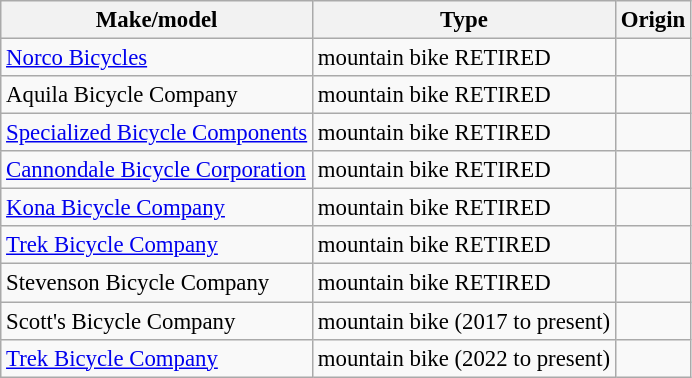<table class="wikitable" style="font-size: 95%;" |>
<tr>
<th>Make/model</th>
<th>Type</th>
<th>Origin</th>
</tr>
<tr>
<td><a href='#'>Norco Bicycles</a></td>
<td>mountain bike RETIRED</td>
<td></td>
</tr>
<tr>
<td>Aquila Bicycle Company</td>
<td>mountain bike RETIRED</td>
<td></td>
</tr>
<tr>
<td><a href='#'>Specialized Bicycle Components</a></td>
<td>mountain bike RETIRED</td>
<td></td>
</tr>
<tr>
<td><a href='#'>Cannondale Bicycle Corporation</a></td>
<td>mountain bike RETIRED</td>
<td></td>
</tr>
<tr>
<td><a href='#'>Kona Bicycle Company</a></td>
<td>mountain bike RETIRED</td>
<td></td>
</tr>
<tr>
<td><a href='#'>Trek Bicycle Company</a></td>
<td>mountain bike RETIRED</td>
<td></td>
</tr>
<tr>
<td>Stevenson Bicycle Company</td>
<td>mountain bike RETIRED</td>
<td></td>
</tr>
<tr>
<td>Scott's Bicycle Company</td>
<td>mountain bike (2017 to present)</td>
<td></td>
</tr>
<tr>
<td><a href='#'>Trek Bicycle Company</a></td>
<td>mountain bike (2022 to present)</td>
<td></td>
</tr>
</table>
